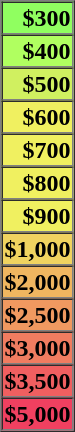<table border=1 cellspacing=0 cellpadding=1 width=50px|->
<tr>
<td bgcolor=#90FF60 align=right><strong>$300</strong></td>
</tr>
<tr>
<td bgcolor=#B0FF60 align=right><strong>$400</strong></td>
</tr>
<tr>
<td bgcolor=#D0F060 align=right><strong>$500</strong></td>
</tr>
<tr>
<td bgcolor=#F0F060 align=right><strong>$600</strong></td>
</tr>
<tr>
<td bgcolor=#F0F060 align=right><strong>$700</strong></td>
</tr>
<tr>
<td bgcolor=#F0F060 align=right><strong>$800</strong></td>
</tr>
<tr>
<td bgcolor=#F0F060 align=right><strong>$900</strong></td>
</tr>
<tr>
<td bgcolor=#F0D360 align=right><strong>$1,000</strong></td>
</tr>
<tr>
<td bgcolor=#F0B660 align=right><strong>$2,000</strong></td>
</tr>
<tr>
<td bgcolor=#F09960 align=right><strong>$2,500</strong></td>
</tr>
<tr>
<td bgcolor=#F07C60 align=right><strong>$3,000</strong></td>
</tr>
<tr>
<td bgcolor=#F05F60 align=right><strong>$3,500</strong></td>
</tr>
<tr>
<td bgcolor=#F04060 align=right><strong>$5,000</strong></td>
</tr>
</table>
